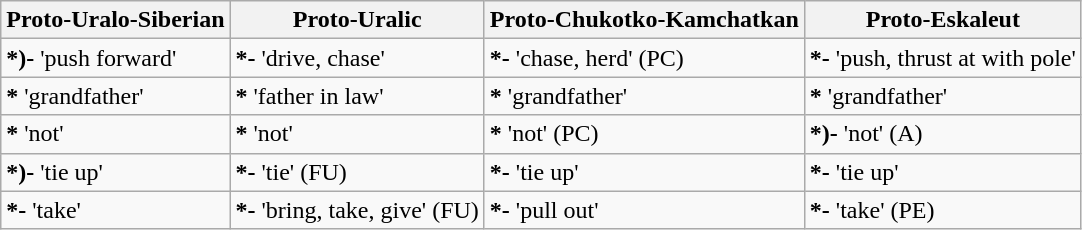<table class="wikitable">
<tr>
<th>Proto-Uralo-Siberian</th>
<th>Proto-Uralic</th>
<th>Proto-Chukotko-Kamchatkan</th>
<th>Proto-Eskaleut</th>
</tr>
<tr>
<td><strong>*)-</strong> 'push forward'</td>
<td><strong>*-</strong> 'drive, chase'</td>
<td><strong>*-</strong> 'chase, herd' (PC)</td>
<td><strong>*-</strong> 'push, thrust at with pole'</td>
</tr>
<tr>
<td><strong>*</strong> 'grandfather'</td>
<td><strong>*</strong> 'father in law'</td>
<td><strong>*</strong> 'grandfather'</td>
<td><strong>*</strong> 'grandfather'</td>
</tr>
<tr>
<td><strong>*</strong> 'not'</td>
<td><strong>*</strong> 'not'</td>
<td><strong>*</strong> 'not' (PC)</td>
<td><strong>*)-</strong> 'not' (A)</td>
</tr>
<tr>
<td><strong>*)-</strong> 'tie up'</td>
<td><strong>*-</strong> 'tie' (FU)</td>
<td><strong>*-</strong> 'tie up'</td>
<td><strong>*-</strong> 'tie up'</td>
</tr>
<tr>
<td><strong>*-</strong> 'take'</td>
<td><strong>*-</strong> 'bring, take, give' (FU)</td>
<td><strong>*-</strong> 'pull out'</td>
<td><strong>*-</strong> 'take' (PE)</td>
</tr>
</table>
